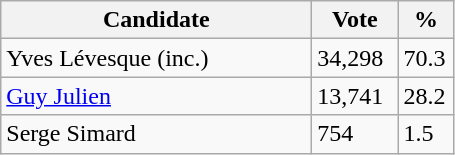<table class="wikitable">
<tr>
<th bgcolor="#DDDDFF" width="200px">Candidate</th>
<th bgcolor="#DDDDFF" width="50px">Vote</th>
<th bgcolor="#DDDDFF" width="30px">%</th>
</tr>
<tr>
<td>Yves Lévesque (inc.)</td>
<td>34,298</td>
<td>70.3</td>
</tr>
<tr>
<td><a href='#'>Guy Julien</a></td>
<td>13,741</td>
<td>28.2</td>
</tr>
<tr>
<td>Serge Simard</td>
<td>754</td>
<td>1.5</td>
</tr>
</table>
